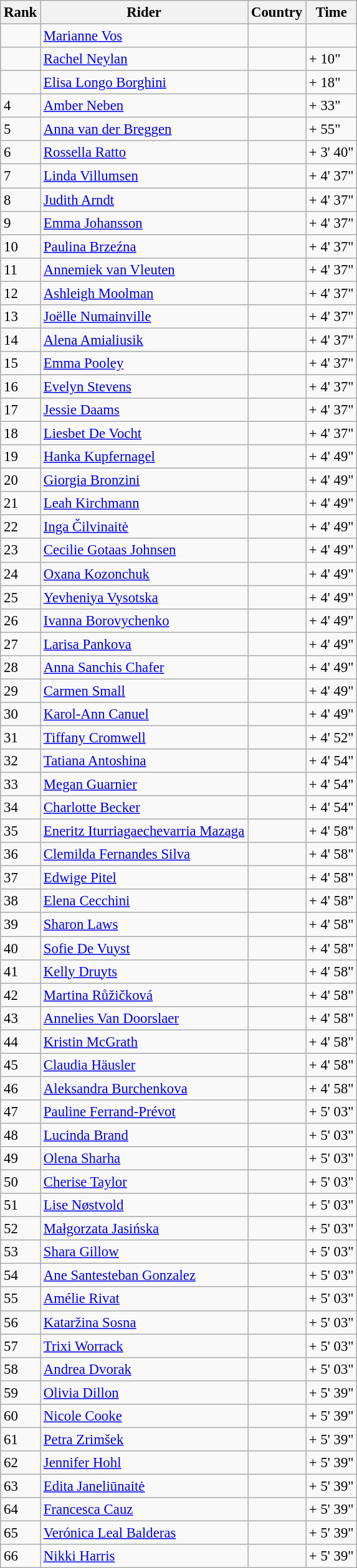<table class="wikitable" style="font-size:95%; text-align:left;">
<tr>
<th>Rank</th>
<th>Rider</th>
<th>Country</th>
<th>Time</th>
</tr>
<tr>
<td></td>
<td><a href='#'>Marianne Vos</a></td>
<td></td>
<td></td>
</tr>
<tr>
<td></td>
<td><a href='#'>Rachel Neylan</a></td>
<td></td>
<td>+ 10"</td>
</tr>
<tr>
<td></td>
<td><a href='#'>Elisa Longo Borghini</a></td>
<td></td>
<td>+ 18"</td>
</tr>
<tr>
<td>4</td>
<td><a href='#'>Amber Neben</a></td>
<td></td>
<td>+ 33"</td>
</tr>
<tr>
<td>5</td>
<td><a href='#'>Anna van der Breggen</a></td>
<td></td>
<td>+ 55"</td>
</tr>
<tr>
<td>6</td>
<td><a href='#'>Rossella Ratto</a></td>
<td></td>
<td>+ 3' 40"</td>
</tr>
<tr>
<td>7</td>
<td><a href='#'>Linda Villumsen</a></td>
<td></td>
<td>+ 4' 37"</td>
</tr>
<tr>
<td>8</td>
<td><a href='#'>Judith Arndt</a></td>
<td></td>
<td>+ 4' 37"</td>
</tr>
<tr>
<td>9</td>
<td><a href='#'>Emma Johansson</a></td>
<td></td>
<td>+ 4' 37"</td>
</tr>
<tr>
<td>10</td>
<td><a href='#'>Paulina Brzeźna</a></td>
<td></td>
<td>+ 4' 37"</td>
</tr>
<tr>
<td>11</td>
<td><a href='#'>Annemiek van Vleuten</a></td>
<td></td>
<td>+ 4' 37"</td>
</tr>
<tr>
<td>12</td>
<td><a href='#'>Ashleigh Moolman</a></td>
<td></td>
<td>+ 4' 37"</td>
</tr>
<tr>
<td>13</td>
<td><a href='#'>Joëlle Numainville</a></td>
<td></td>
<td>+ 4' 37"</td>
</tr>
<tr>
<td>14</td>
<td><a href='#'>Alena Amialiusik</a></td>
<td></td>
<td>+ 4' 37"</td>
</tr>
<tr>
<td>15</td>
<td><a href='#'>Emma Pooley</a></td>
<td></td>
<td>+ 4' 37"</td>
</tr>
<tr>
<td>16</td>
<td><a href='#'>Evelyn Stevens</a></td>
<td></td>
<td>+ 4' 37"</td>
</tr>
<tr>
<td>17</td>
<td><a href='#'>Jessie Daams</a></td>
<td></td>
<td>+ 4' 37"</td>
</tr>
<tr>
<td>18</td>
<td><a href='#'>Liesbet De Vocht</a></td>
<td></td>
<td>+ 4' 37"</td>
</tr>
<tr>
<td>19</td>
<td><a href='#'>Hanka Kupfernagel</a></td>
<td></td>
<td>+ 4' 49"</td>
</tr>
<tr>
<td>20</td>
<td><a href='#'>Giorgia Bronzini</a></td>
<td></td>
<td>+ 4' 49"</td>
</tr>
<tr>
<td>21</td>
<td><a href='#'>Leah Kirchmann</a></td>
<td></td>
<td>+ 4' 49"</td>
</tr>
<tr>
<td>22</td>
<td><a href='#'>Inga Čilvinaitė</a></td>
<td></td>
<td>+ 4' 49"</td>
</tr>
<tr>
<td>23</td>
<td><a href='#'>Cecilie Gotaas Johnsen</a></td>
<td></td>
<td>+ 4' 49"</td>
</tr>
<tr>
<td>24</td>
<td><a href='#'>Oxana Kozonchuk</a></td>
<td></td>
<td>+ 4' 49"</td>
</tr>
<tr>
<td>25</td>
<td><a href='#'>Yevheniya Vysotska</a></td>
<td></td>
<td>+ 4' 49"</td>
</tr>
<tr>
<td>26</td>
<td><a href='#'>Ivanna Borovychenko</a></td>
<td></td>
<td>+ 4' 49"</td>
</tr>
<tr>
<td>27</td>
<td><a href='#'>Larisa Pankova</a></td>
<td></td>
<td>+ 4' 49"</td>
</tr>
<tr>
<td>28</td>
<td><a href='#'>Anna Sanchis Chafer</a></td>
<td></td>
<td>+ 4' 49"</td>
</tr>
<tr>
<td>29</td>
<td><a href='#'>Carmen Small</a></td>
<td></td>
<td>+ 4' 49"</td>
</tr>
<tr>
<td>30</td>
<td><a href='#'>Karol-Ann Canuel</a></td>
<td></td>
<td>+ 4' 49"</td>
</tr>
<tr>
<td>31</td>
<td><a href='#'>Tiffany Cromwell</a></td>
<td></td>
<td>+ 4' 52"</td>
</tr>
<tr>
<td>32</td>
<td><a href='#'>Tatiana Antoshina</a></td>
<td></td>
<td>+ 4' 54"</td>
</tr>
<tr>
<td>33</td>
<td><a href='#'>Megan Guarnier</a></td>
<td></td>
<td>+ 4' 54"</td>
</tr>
<tr>
<td>34</td>
<td><a href='#'>Charlotte Becker</a></td>
<td></td>
<td>+ 4' 54"</td>
</tr>
<tr>
<td>35</td>
<td><a href='#'>Eneritz Iturriagaechevarria Mazaga</a></td>
<td></td>
<td>+ 4' 58"</td>
</tr>
<tr>
<td>36</td>
<td><a href='#'>Clemilda Fernandes Silva</a></td>
<td></td>
<td>+ 4' 58"</td>
</tr>
<tr>
<td>37</td>
<td><a href='#'>Edwige Pitel</a></td>
<td></td>
<td>+ 4' 58"</td>
</tr>
<tr>
<td>38</td>
<td><a href='#'>Elena Cecchini</a></td>
<td></td>
<td>+ 4' 58"</td>
</tr>
<tr>
<td>39</td>
<td><a href='#'>Sharon Laws</a></td>
<td></td>
<td>+ 4' 58"</td>
</tr>
<tr>
<td>40</td>
<td><a href='#'>Sofie De Vuyst</a></td>
<td></td>
<td>+ 4' 58"</td>
</tr>
<tr>
<td>41</td>
<td><a href='#'>Kelly Druyts</a></td>
<td></td>
<td>+ 4' 58"</td>
</tr>
<tr>
<td>42</td>
<td><a href='#'>Martina Růžičková</a></td>
<td></td>
<td>+ 4' 58"</td>
</tr>
<tr>
<td>43</td>
<td><a href='#'>Annelies Van Doorslaer</a></td>
<td></td>
<td>+ 4' 58"</td>
</tr>
<tr>
<td>44</td>
<td><a href='#'>Kristin McGrath</a></td>
<td></td>
<td>+ 4' 58"</td>
</tr>
<tr>
<td>45</td>
<td><a href='#'>Claudia Häusler</a></td>
<td></td>
<td>+ 4' 58"</td>
</tr>
<tr>
<td>46</td>
<td><a href='#'>Aleksandra Burchenkova</a></td>
<td></td>
<td>+ 4' 58"</td>
</tr>
<tr>
<td>47</td>
<td><a href='#'>Pauline Ferrand-Prévot</a></td>
<td></td>
<td>+ 5' 03"</td>
</tr>
<tr>
<td>48</td>
<td><a href='#'>Lucinda Brand</a></td>
<td></td>
<td>+ 5' 03"</td>
</tr>
<tr>
<td>49</td>
<td><a href='#'>Olena Sharha</a></td>
<td></td>
<td>+ 5' 03"</td>
</tr>
<tr>
<td>50</td>
<td><a href='#'>Cherise Taylor</a></td>
<td></td>
<td>+ 5' 03"</td>
</tr>
<tr>
<td>51</td>
<td><a href='#'>Lise Nøstvold</a></td>
<td></td>
<td>+ 5' 03"</td>
</tr>
<tr>
<td>52</td>
<td><a href='#'>Małgorzata Jasińska</a></td>
<td></td>
<td>+ 5' 03"</td>
</tr>
<tr>
<td>53</td>
<td><a href='#'>Shara Gillow</a></td>
<td></td>
<td>+ 5' 03"</td>
</tr>
<tr>
<td>54</td>
<td><a href='#'>Ane Santesteban Gonzalez</a></td>
<td></td>
<td>+ 5' 03"</td>
</tr>
<tr>
<td>55</td>
<td><a href='#'>Amélie Rivat</a></td>
<td></td>
<td>+ 5' 03"</td>
</tr>
<tr>
<td>56</td>
<td><a href='#'>Kataržina Sosna</a></td>
<td></td>
<td>+ 5' 03"</td>
</tr>
<tr>
<td>57</td>
<td><a href='#'>Trixi Worrack</a></td>
<td></td>
<td>+ 5' 03"</td>
</tr>
<tr>
<td>58</td>
<td><a href='#'>Andrea Dvorak</a></td>
<td></td>
<td>+ 5' 03"</td>
</tr>
<tr>
<td>59</td>
<td><a href='#'>Olivia Dillon</a></td>
<td></td>
<td>+ 5' 39"</td>
</tr>
<tr>
<td>60</td>
<td><a href='#'>Nicole Cooke</a></td>
<td></td>
<td>+ 5' 39"</td>
</tr>
<tr>
<td>61</td>
<td><a href='#'>Petra Zrimšek</a></td>
<td></td>
<td>+ 5' 39"</td>
</tr>
<tr>
<td>62</td>
<td><a href='#'>Jennifer Hohl</a></td>
<td></td>
<td>+ 5' 39"</td>
</tr>
<tr>
<td>63</td>
<td><a href='#'>Edita Janeliūnaitė</a></td>
<td></td>
<td>+ 5' 39"</td>
</tr>
<tr>
<td>64</td>
<td><a href='#'>Francesca Cauz</a></td>
<td></td>
<td>+ 5' 39"</td>
</tr>
<tr>
<td>65</td>
<td><a href='#'>Verónica Leal Balderas</a></td>
<td></td>
<td>+ 5' 39"</td>
</tr>
<tr>
<td>66</td>
<td><a href='#'>Nikki Harris</a></td>
<td></td>
<td>+ 5' 39"</td>
</tr>
</table>
